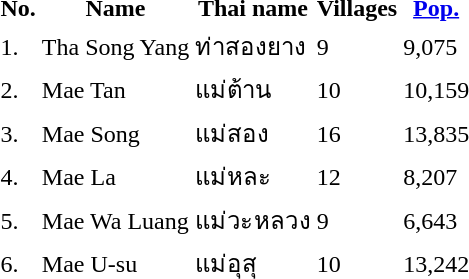<table>
<tr>
<th>No.</th>
<th>Name</th>
<th>Thai name</th>
<th>Villages</th>
<th><a href='#'>Pop.</a></th>
</tr>
<tr>
<td>1.</td>
<td>Tha Song Yang</td>
<td>ท่าสองยาง</td>
<td>9</td>
<td>9,075</td>
<td></td>
</tr>
<tr>
<td>2.</td>
<td>Mae Tan</td>
<td>แม่ต้าน</td>
<td>10</td>
<td>10,159</td>
<td></td>
</tr>
<tr>
<td>3.</td>
<td>Mae Song</td>
<td>แม่สอง</td>
<td>16</td>
<td>13,835</td>
<td></td>
</tr>
<tr>
<td>4.</td>
<td>Mae La</td>
<td>แม่หละ</td>
<td>12</td>
<td>8,207</td>
<td></td>
</tr>
<tr>
<td>5.</td>
<td>Mae Wa Luang</td>
<td>แม่วะหลวง</td>
<td>9</td>
<td>6,643</td>
<td></td>
</tr>
<tr>
<td>6.</td>
<td>Mae U-su</td>
<td>แม่อุสุ</td>
<td>10</td>
<td>13,242</td>
<td></td>
</tr>
</table>
